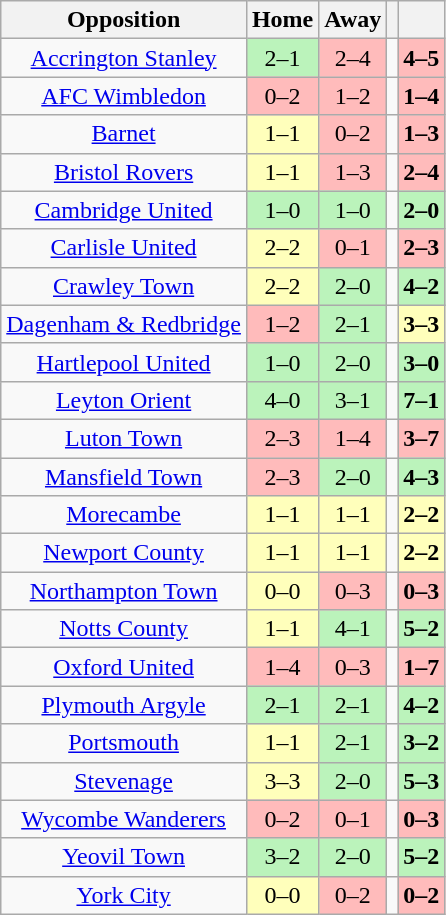<table class="wikitable" style="text-align: center;">
<tr>
<th>Opposition</th>
<th>Home</th>
<th>Away</th>
<th></th>
<th></th>
</tr>
<tr>
<td><a href='#'>Accrington Stanley</a></td>
<td bgcolor=BBF3BB>2–1</td>
<td bgcolor=FFBBBB>2–4</td>
<td></td>
<td bgcolor=FFBBBB><strong>4–5</strong></td>
</tr>
<tr>
<td><a href='#'>AFC Wimbledon</a></td>
<td bgcolor=FFBBBB>0–2</td>
<td bgcolor=FFBBBB>1–2</td>
<td></td>
<td bgcolor=FFBBBB><strong>1–4</strong></td>
</tr>
<tr>
<td><a href='#'>Barnet</a></td>
<td bgcolor=ffffbb>1–1</td>
<td bgcolor=ffbbbb>0–2</td>
<td></td>
<td bgcolor=ffbbbb><strong>1–3</strong></td>
</tr>
<tr>
<td><a href='#'>Bristol Rovers</a></td>
<td bgcolor=ffffbb>1–1</td>
<td bgcolor=ffbbbb>1–3</td>
<td></td>
<td bgcolor=ffbbbb><strong>2–4</strong></td>
</tr>
<tr>
<td><a href='#'>Cambridge United</a></td>
<td bgcolor=bbf3bb>1–0</td>
<td bgcolor=bbf3bb>1–0</td>
<td></td>
<td bgcolor=bbf3bb><strong>2–0</strong></td>
</tr>
<tr>
<td><a href='#'>Carlisle United</a></td>
<td bgcolor=ffffbb>2–2</td>
<td bgcolor=ffbbbb>0–1</td>
<td></td>
<td bgcolor=ffbbbb><strong>2–3</strong></td>
</tr>
<tr>
<td><a href='#'>Crawley Town</a></td>
<td bgcolor=ffffbb>2–2</td>
<td bgcolor=bbf3bb>2–0</td>
<td></td>
<td bgcolor=bbf3bb><strong>4–2</strong></td>
</tr>
<tr>
<td><a href='#'>Dagenham & Redbridge</a></td>
<td bgcolor=ffbbbb>1–2</td>
<td bgcolor=bbf3bb>2–1</td>
<td></td>
<td bgcolor=ffffbb><strong>3–3</strong></td>
</tr>
<tr>
<td><a href='#'>Hartlepool United</a></td>
<td bgcolor=bbf3bb>1–0</td>
<td bgcolor=bbf3bb>2–0</td>
<td></td>
<td bgcolor=bbf3bb><strong>3–0</strong></td>
</tr>
<tr>
<td><a href='#'>Leyton Orient</a></td>
<td bgcolor=bbf3bb>4–0</td>
<td bgcolor=bbf3bb>3–1</td>
<td></td>
<td bgcolor=bbf3bb><strong>7–1</strong></td>
</tr>
<tr>
<td><a href='#'>Luton Town</a></td>
<td bgcolor=ffbbbb>2–3</td>
<td bgcolor=ffbbbb>1–4</td>
<td></td>
<td bgcolor=ffbbbb><strong>3–7</strong></td>
</tr>
<tr>
<td><a href='#'>Mansfield Town</a></td>
<td bgcolor=ffbbbb>2–3</td>
<td bgcolor=bbf3bb>2–0</td>
<td></td>
<td bgcolor=bbf3bb><strong>4–3</strong></td>
</tr>
<tr>
<td><a href='#'>Morecambe</a></td>
<td bgcolor=ffffbb>1–1</td>
<td bgcolor=ffffbb>1–1</td>
<td></td>
<td bgcolor=ffffbb><strong>2–2</strong></td>
</tr>
<tr>
<td><a href='#'>Newport County</a></td>
<td bgcolor=ffffbb>1–1</td>
<td bgcolor=ffffbb>1–1</td>
<td></td>
<td bgcolor=ffffbb><strong>2–2</strong></td>
</tr>
<tr>
<td><a href='#'>Northampton Town</a></td>
<td bgcolor=ffffbb>0–0</td>
<td bgcolor=ffbbbb>0–3</td>
<td></td>
<td bgcolor=ffbbbb><strong>0–3</strong></td>
</tr>
<tr>
<td><a href='#'>Notts County</a></td>
<td bgcolor=ffffbb>1–1</td>
<td bgcolor=bbf3bb>4–1</td>
<td></td>
<td bgcolor=bbf3bb><strong>5–2</strong></td>
</tr>
<tr>
<td><a href='#'>Oxford United</a></td>
<td bgcolor=ffbbbb>1–4</td>
<td bgcolor=ffbbbb>0–3</td>
<td></td>
<td bgcolor=ffbbbb><strong>1–7</strong></td>
</tr>
<tr>
<td><a href='#'>Plymouth Argyle</a></td>
<td bgcolor=bbf3bb>2–1</td>
<td bgcolor=bbf3bb>2–1</td>
<td></td>
<td bgcolor=bbf3bb><strong>4–2</strong></td>
</tr>
<tr>
<td><a href='#'>Portsmouth</a></td>
<td bgcolor=ffffbb>1–1</td>
<td bgcolor=bbf3bb>2–1</td>
<td></td>
<td bgcolor=bbf3bb><strong>3–2</strong></td>
</tr>
<tr>
<td><a href='#'>Stevenage</a></td>
<td bgcolor=ffffbb>3–3</td>
<td bgcolor=bbf3bb>2–0</td>
<td></td>
<td bgcolor=bbf3bb><strong>5–3</strong></td>
</tr>
<tr>
<td><a href='#'>Wycombe Wanderers</a></td>
<td bgcolor=ffbbbb>0–2</td>
<td bgcolor=ffbbbb>0–1</td>
<td></td>
<td bgcolor=ffbbbb><strong>0–3</strong></td>
</tr>
<tr>
<td><a href='#'>Yeovil Town</a></td>
<td bgcolor=bbf3bb>3–2</td>
<td bgcolor=bbf3bb>2–0</td>
<td></td>
<td bgcolor=bbf3bb><strong>5–2</strong></td>
</tr>
<tr>
<td><a href='#'>York City</a></td>
<td bgcolor=ffffbb>0–0</td>
<td bgcolor=ffbbbb>0–2</td>
<td></td>
<td bgcolor=ffbbbb><strong>0–2</strong></td>
</tr>
</table>
